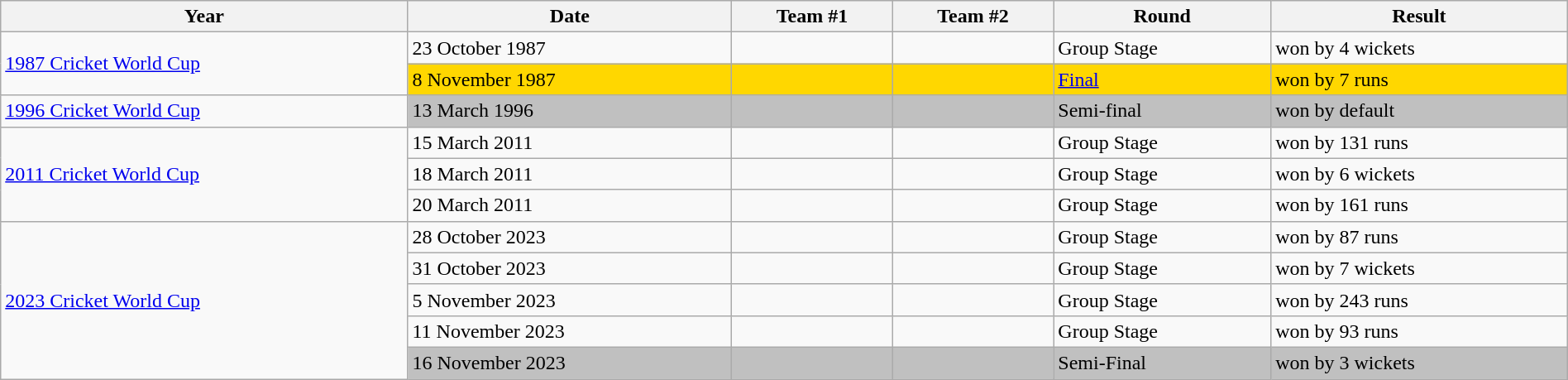<table class="wikitable" style="text-align:left; width:100%;">
<tr>
<th>Year</th>
<th>Date</th>
<th>Team #1</th>
<th>Team #2</th>
<th>Round</th>
<th>Result</th>
</tr>
<tr>
<td rowspan=2><a href='#'>1987 Cricket World Cup</a></td>
<td>23 October 1987</td>
<td></td>
<td></td>
<td>Group Stage</td>
<td> won by 4 wickets</td>
</tr>
<tr bgcolor=gold>
<td>8 November 1987</td>
<td></td>
<td></td>
<td><a href='#'>Final</a></td>
<td> won by 7 runs</td>
</tr>
<tr>
<td><a href='#'>1996 Cricket World Cup</a></td>
<td bgcolor=silver>13 March 1996</td>
<td bgcolor=silver></td>
<td bgcolor=silver></td>
<td bgcolor=silver>Semi-final</td>
<td bgcolor=silver> won by default</td>
</tr>
<tr>
<td rowspan=3><a href='#'>2011 Cricket World Cup</a></td>
<td>15 March 2011</td>
<td></td>
<td></td>
<td>Group Stage</td>
<td> won by 131 runs</td>
</tr>
<tr>
<td>18 March 2011</td>
<td></td>
<td></td>
<td>Group Stage</td>
<td> won by 6 wickets</td>
</tr>
<tr>
<td>20 March 2011</td>
<td></td>
<td></td>
<td>Group Stage</td>
<td> won by 161 runs</td>
</tr>
<tr>
<td rowspan=5><a href='#'>2023 Cricket World Cup</a></td>
<td>28 October 2023</td>
<td></td>
<td></td>
<td>Group Stage</td>
<td> won by 87 runs</td>
</tr>
<tr>
<td>31 October 2023</td>
<td></td>
<td></td>
<td>Group Stage</td>
<td> won by 7 wickets</td>
</tr>
<tr>
<td>5 November 2023</td>
<td></td>
<td></td>
<td>Group Stage</td>
<td> won by 243 runs</td>
</tr>
<tr>
<td>11 November 2023</td>
<td></td>
<td></td>
<td>Group Stage</td>
<td> won by 93 runs</td>
</tr>
<tr bgcolor=silver>
<td>16 November 2023</td>
<td></td>
<td></td>
<td>Semi-Final</td>
<td> won by 3 wickets</td>
</tr>
</table>
